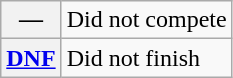<table class="wikitable">
<tr>
<th scope="row">—</th>
<td>Did not compete</td>
</tr>
<tr>
<th scope="row"><a href='#'>DNF</a></th>
<td>Did not finish</td>
</tr>
</table>
